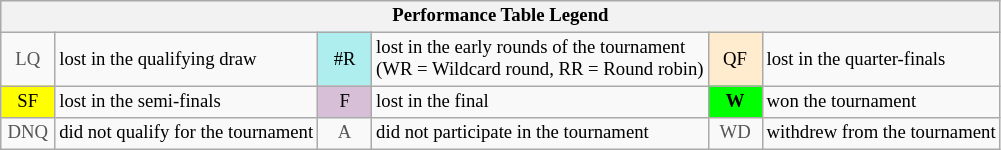<table class="wikitable" style="font-size:78%;">
<tr bgcolor="#efefef">
<th colspan="6">Performance Table Legend</th>
</tr>
<tr>
<td align="center" style="color:#555555;" width="30">LQ</td>
<td>lost in the qualifying draw</td>
<td align="center" style="background:#afeeee;">#R</td>
<td>lost in the early rounds of the tournament<br>(WR = Wildcard round, RR = Round robin)</td>
<td align="center" style="background:#ffebcd;">QF</td>
<td>lost in the quarter-finals</td>
</tr>
<tr>
<td align="center" style="background:yellow;">SF</td>
<td>lost in the semi-finals</td>
<td align="center" style="background:#D8BFD8;">F</td>
<td>lost in the final</td>
<td align="center" style="background:#00ff00;"><strong>W</strong></td>
<td>won the tournament</td>
</tr>
<tr>
<td align="center" style="color:#555555;" width="30">DNQ</td>
<td>did not qualify for the tournament</td>
<td align="center" style="color:#555555;" width="30">A</td>
<td>did not participate in the tournament</td>
<td align="center" style="color:#555555;" width="30">WD</td>
<td>withdrew from the tournament</td>
</tr>
</table>
